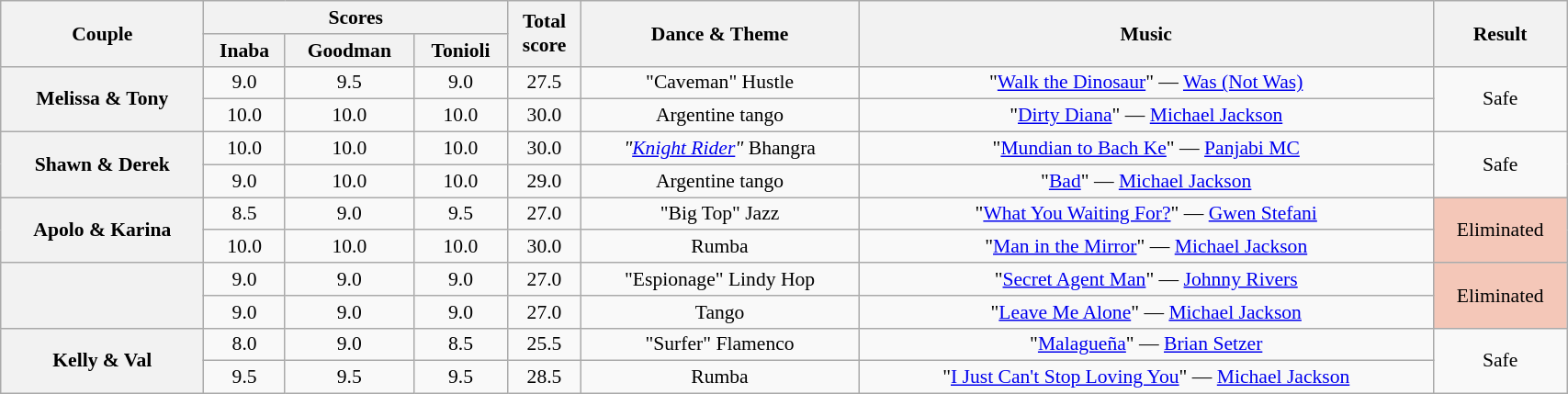<table class="wikitable sortable" style="text-align:center; font-size:90%; width:90%">
<tr>
<th scope="col" rowspan=2>Couple</th>
<th scope="col" colspan=3 class="unsortable">Scores</th>
<th scope="col" rowspan=2>Total<br>score</th>
<th scope="col" rowspan=2>Dance & Theme</th>
<th scope="col" rowspan=2 class="unsortable">Music</th>
<th scope="col" rowspan=2 class="unsortable">Result</th>
</tr>
<tr>
<th class="unsortable">Inaba</th>
<th class="unsortable">Goodman</th>
<th class="unsortable">Tonioli</th>
</tr>
<tr>
<th scope="row" rowspan=2>Melissa & Tony</th>
<td>9.0</td>
<td>9.5</td>
<td>9.0</td>
<td>27.5</td>
<td>"Caveman" Hustle</td>
<td>"<a href='#'>Walk the Dinosaur</a>" — <a href='#'>Was (Not Was)</a></td>
<td rowspan=2>Safe</td>
</tr>
<tr>
<td>10.0</td>
<td>10.0</td>
<td>10.0</td>
<td>30.0</td>
<td>Argentine tango</td>
<td>"<a href='#'>Dirty Diana</a>" — <a href='#'>Michael Jackson</a></td>
</tr>
<tr>
<th scope="row" rowspan=2>Shawn & Derek</th>
<td>10.0</td>
<td>10.0</td>
<td>10.0</td>
<td>30.0</td>
<td><em>"<a href='#'>Knight Rider</a>"</em> Bhangra</td>
<td>"<a href='#'>Mundian to Bach Ke</a>" — <a href='#'>Panjabi MC</a></td>
<td rowspan=2>Safe</td>
</tr>
<tr>
<td>9.0</td>
<td>10.0</td>
<td>10.0</td>
<td>29.0</td>
<td>Argentine tango</td>
<td>"<a href='#'>Bad</a>" — <a href='#'>Michael Jackson</a></td>
</tr>
<tr>
<th scope="row" rowspan=2>Apolo & Karina</th>
<td>8.5</td>
<td>9.0</td>
<td>9.5</td>
<td>27.0</td>
<td>"Big Top" Jazz</td>
<td>"<a href='#'>What You Waiting For?</a>" — <a href='#'>Gwen Stefani</a></td>
<td rowspan=2 bgcolor=f4c7b8>Eliminated</td>
</tr>
<tr>
<td>10.0</td>
<td>10.0</td>
<td>10.0</td>
<td>30.0</td>
<td>Rumba</td>
<td>"<a href='#'>Man in the Mirror</a>" — <a href='#'>Michael Jackson</a></td>
</tr>
<tr>
<th scope="row" rowspan=2></th>
<td>9.0</td>
<td>9.0</td>
<td>9.0</td>
<td>27.0</td>
<td>"Espionage" Lindy Hop</td>
<td>"<a href='#'>Secret Agent Man</a>" — <a href='#'>Johnny Rivers</a></td>
<td rowspan=2 bgcolor=f4c7b8>Eliminated</td>
</tr>
<tr>
<td>9.0</td>
<td>9.0</td>
<td>9.0</td>
<td>27.0</td>
<td>Tango</td>
<td>"<a href='#'>Leave Me Alone</a>" — <a href='#'>Michael Jackson</a></td>
</tr>
<tr>
<th scope="row" rowspan=2>Kelly & Val</th>
<td>8.0</td>
<td>9.0</td>
<td>8.5</td>
<td>25.5</td>
<td>"Surfer" Flamenco</td>
<td>"<a href='#'>Malagueña</a>" — <a href='#'>Brian Setzer</a></td>
<td rowspan=2>Safe</td>
</tr>
<tr>
<td>9.5</td>
<td>9.5</td>
<td>9.5</td>
<td>28.5</td>
<td>Rumba</td>
<td>"<a href='#'>I Just Can't Stop Loving You</a>" — <a href='#'>Michael Jackson</a></td>
</tr>
</table>
